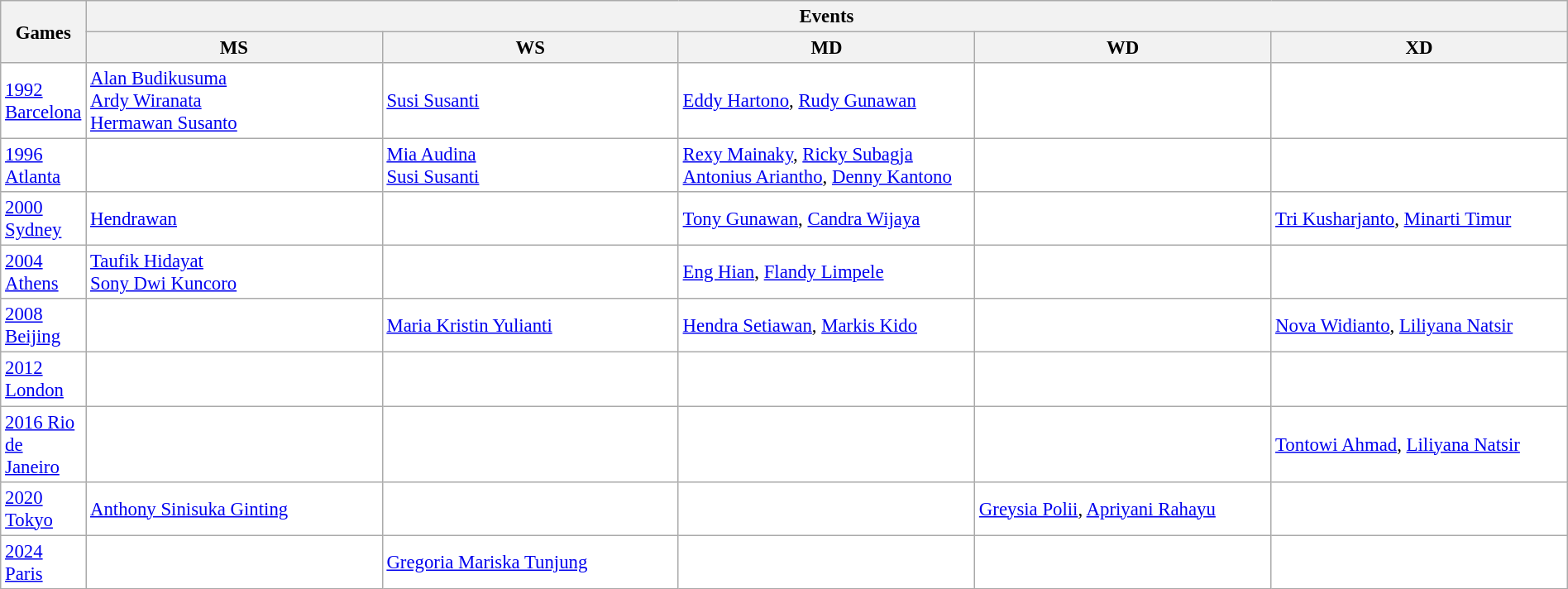<table class="vertical-align-top wikitable" style="text-align:left; font-size:95%; background:white" width="100%">
<tr>
<th rowspan="2" width="5%">Games</th>
<th colspan=5>Events</th>
</tr>
<tr>
<th width="19%">MS</th>
<th width="19%">WS</th>
<th width="19%">MD</th>
<th width="19%">WD</th>
<th width="19%">XD</th>
</tr>
<tr>
<td><a href='#'>1992 Barcelona</a></td>
<td> <a href='#'>Alan Budikusuma</a><br> <a href='#'>Ardy Wiranata</a><br> <a href='#'>Hermawan Susanto</a></td>
<td> <a href='#'>Susi Susanti</a></td>
<td> <a href='#'>Eddy Hartono</a>, <a href='#'>Rudy Gunawan</a></td>
<td></td>
<td></td>
</tr>
<tr>
<td><a href='#'>1996 Atlanta</a></td>
<td></td>
<td> <a href='#'>Mia Audina</a><br> <a href='#'>Susi Susanti</a></td>
<td> <a href='#'>Rexy Mainaky</a>, <a href='#'>Ricky Subagja</a><br> <a href='#'>Antonius Ariantho</a>, <a href='#'>Denny Kantono</a></td>
<td></td>
<td></td>
</tr>
<tr>
<td><a href='#'>2000 Sydney</a></td>
<td> <a href='#'>Hendrawan</a></td>
<td></td>
<td> <a href='#'>Tony Gunawan</a>, <a href='#'>Candra Wijaya</a></td>
<td></td>
<td> <a href='#'>Tri Kusharjanto</a>, <a href='#'>Minarti Timur</a></td>
</tr>
<tr>
<td><a href='#'>2004 Athens</a></td>
<td> <a href='#'>Taufik Hidayat</a><br> <a href='#'>Sony Dwi Kuncoro</a></td>
<td></td>
<td> <a href='#'>Eng Hian</a>, <a href='#'>Flandy Limpele</a></td>
<td></td>
<td></td>
</tr>
<tr>
<td><a href='#'>2008 Beijing</a></td>
<td></td>
<td> <a href='#'>Maria Kristin Yulianti</a></td>
<td> <a href='#'>Hendra Setiawan</a>, <a href='#'>Markis Kido</a></td>
<td></td>
<td> <a href='#'>Nova Widianto</a>, <a href='#'>Liliyana Natsir</a></td>
</tr>
<tr>
<td><a href='#'>2012 London</a></td>
<td></td>
<td></td>
<td></td>
<td></td>
<td></td>
</tr>
<tr>
<td><a href='#'>2016 Rio de Janeiro</a></td>
<td></td>
<td></td>
<td></td>
<td></td>
<td> <a href='#'>Tontowi Ahmad</a>, <a href='#'>Liliyana Natsir</a></td>
</tr>
<tr>
<td><a href='#'>2020 Tokyo</a></td>
<td> <a href='#'>Anthony Sinisuka Ginting</a></td>
<td></td>
<td></td>
<td> <a href='#'>Greysia Polii</a>, <a href='#'>Apriyani Rahayu</a></td>
<td></td>
</tr>
<tr>
<td><a href='#'>2024 Paris</a></td>
<td></td>
<td> <a href='#'>Gregoria Mariska Tunjung</a></td>
<td></td>
<td></td>
<td></td>
</tr>
</table>
